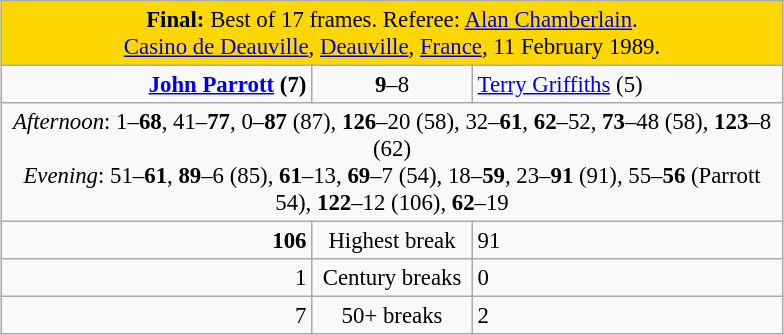<table class="wikitable" style="font-size: 95%; margin: 1em auto 1em auto;">
<tr>
<td colspan="3" align="center" bgcolor="#ffd700"><strong>Final:</strong> Best of 17 frames. Referee: <a href='#'>Alan Chamberlain</a>.<br><a href='#'>Casino de Deauville</a>, <a href='#'>Deauville</a>, <a href='#'>France</a>, 11 February 1989.</td>
</tr>
<tr>
<td width="200" align="right"><strong><a href='#'>John Parrott</a> (7)</strong><br></td>
<td width="100" align="center"><strong>9</strong>–8</td>
<td width="200"><a href='#'>Terry Griffiths</a> (5)<br></td>
</tr>
<tr>
<td colspan="3" align="center" style="font-size: 100%"><em>Afternoon</em>: 1–<strong>68</strong>, 41–<strong>77</strong>, 0–<strong>87</strong> (87), <strong>126</strong>–20 (58), 32–<strong>61</strong>, <strong>62</strong>–52, <strong>73</strong>–48 (58), <strong>123</strong>–8 (62)<br><em>Evening</em>: 51–<strong>61</strong>, <strong>89</strong>–6 (85), <strong>61</strong>–13, <strong>69</strong>–7 (54), 18–<strong>59</strong>, 23–<strong>91</strong> (91), 55–<strong>56</strong> (Parrott 54), <strong>122</strong>–12 (106), <strong>62</strong>–19</td>
</tr>
<tr>
<td align="right"><strong>106</strong></td>
<td align="center">Highest break</td>
<td align="left">91</td>
</tr>
<tr>
<td align="right">1</td>
<td align="center">Century breaks</td>
<td align="left">0</td>
</tr>
<tr>
<td align="right">7</td>
<td align="center">50+ breaks</td>
<td align="left">2</td>
</tr>
</table>
